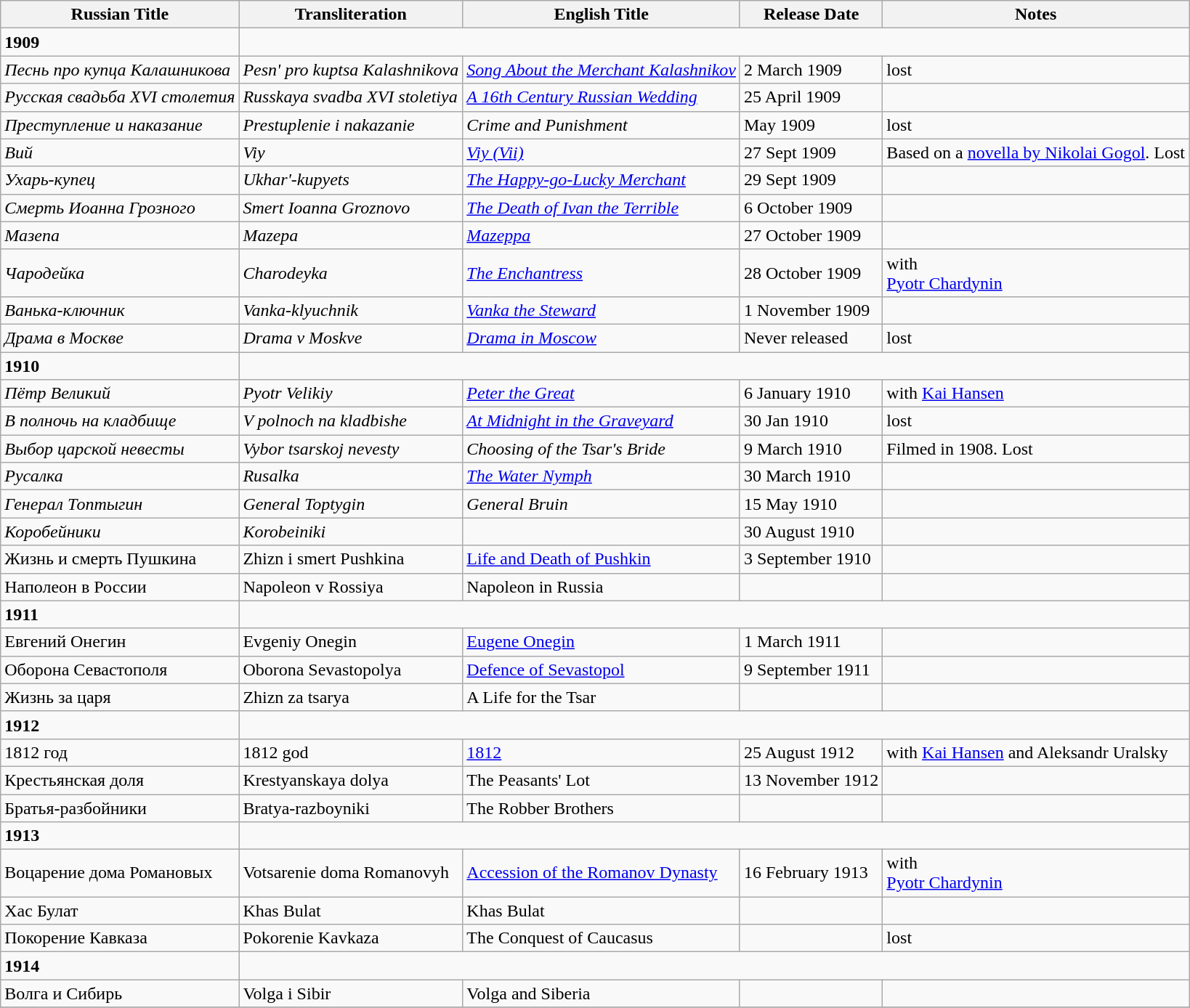<table class="wikitable">
<tr>
<th>Russian Title</th>
<th>Transliteration</th>
<th>English Title</th>
<th>Release Date</th>
<th>Notes</th>
</tr>
<tr>
<td><strong>1909</strong></td>
</tr>
<tr>
<td><em>Песнь про купца Калашникова</em></td>
<td><em>Pesn' pro kuptsa Kalashnikova</em></td>
<td><em><a href='#'>Song About the Merchant Kalashnikov</a></em></td>
<td>2 March 1909</td>
<td>lost</td>
</tr>
<tr>
<td><em>Русская свадьба XVI столетия</em></td>
<td><em>Russkaya svadba XVI stoletiya</em></td>
<td><em><a href='#'>A 16th Century Russian Wedding</a></em></td>
<td>25 April 1909</td>
<td></td>
</tr>
<tr>
<td><em>Преступление и наказание</em></td>
<td><em>Prestuplenie i nakazanie</em></td>
<td><em>Crime and Punishment</em></td>
<td>May 1909</td>
<td>lost</td>
</tr>
<tr>
<td><em>Вий</em></td>
<td><em>Viy</em></td>
<td><em><a href='#'>Viy (Vii)</a></em></td>
<td>27 Sept 1909</td>
<td>Based on a <a href='#'>novella by Nikolai Gogol</a>. Lost</td>
</tr>
<tr>
<td><em>Ухарь-купец</em></td>
<td><em>Ukhar'-kupyets</em></td>
<td><em><a href='#'>The Happy-go-Lucky Merchant</a></em></td>
<td>29 Sept 1909</td>
<td></td>
</tr>
<tr>
<td><em>Смерть Иоанна Грозного</em></td>
<td><em>Smert Ioanna Groznovo</em></td>
<td><em><a href='#'>The Death of Ivan the Terrible</a></em></td>
<td>6 October 1909</td>
<td></td>
</tr>
<tr>
<td><em>Мазепа</em></td>
<td><em>Mazepa</em></td>
<td><em><a href='#'>Mazeppa</a></em></td>
<td>27 October 1909</td>
<td></td>
</tr>
<tr>
<td><em>Чародейка</em></td>
<td><em>Charodeyka</em></td>
<td><em><a href='#'>The Enchantress</a></em> </td>
<td>28 October 1909</td>
<td>with<br><a href='#'>Pyotr Chardynin</a></td>
</tr>
<tr>
<td><em>Ванька-ключник</em></td>
<td><em>Vanka-klyuchnik</em></td>
<td><em><a href='#'>Vanka the Steward</a></em></td>
<td>1 November 1909</td>
<td></td>
</tr>
<tr>
<td><em>Драма в Москве</em></td>
<td><em>Drama v Moskve</em></td>
<td><em><a href='#'>Drama in Moscow</a></em></td>
<td>Never released</td>
<td>lost</td>
</tr>
<tr>
<td><strong>1910</strong></td>
</tr>
<tr>
<td><em>Пётр Великий</em></td>
<td><em>Pyotr Velikiy</em></td>
<td><em><a href='#'>Peter the Great</a></em></td>
<td>6 January 1910</td>
<td>with <a href='#'>Kai Hansen</a></td>
</tr>
<tr>
<td><em>В полночь на кладбище</em></td>
<td><em>V polnoch na kladbishe</em></td>
<td><em><a href='#'>At Midnight in the Graveyard</a></em></td>
<td>30 Jan 1910</td>
<td>lost</td>
</tr>
<tr>
<td><em>Выбор царской невесты</em></td>
<td><em>Vybor tsarskoj nevesty</em></td>
<td><em>Choosing of the Tsar's Bride</em></td>
<td>9 March 1910</td>
<td>Filmed in 1908. Lost</td>
</tr>
<tr>
<td><em>Русалка</em></td>
<td><em>Rusalka</em></td>
<td><em><a href='#'>The Water Nymph</a></em></td>
<td>30 March 1910</td>
<td></td>
</tr>
<tr>
<td><em>Генерал Топтыгин</em></td>
<td><em>General Toptygin</em></td>
<td><em>General Bruin</em></td>
<td>15 May 1910</td>
<td></td>
</tr>
<tr>
<td><em>Коробейники</em></td>
<td><em>Korobeiniki</td>
<td></td>
<td>30 August 1910</td>
<td></td>
</tr>
<tr>
<td></em>Жизнь и смерть Пушкина<em></td>
<td></em>Zhizn i smert Pushkina<em></td>
<td></em><a href='#'>Life and Death of Pushkin</a><em></td>
<td>3 September 1910</td>
<td></td>
</tr>
<tr>
<td></em>Наполеон в России<em></td>
<td></em>Napoleon v Rossiya<em></td>
<td></em>Napoleon in Russia<em></td>
<td></td>
<td></td>
</tr>
<tr>
<td><strong>1911</strong></td>
</tr>
<tr>
<td></em>Евгений Онегин<em></td>
<td></em>Evgeniy Onegin<em></td>
<td></em><a href='#'>Eugene Onegin</a><em></td>
<td>1 March 1911</td>
<td></td>
</tr>
<tr>
<td></em>Оборона Севастополя<em></td>
<td></em>Oborona Sevastopolya<em></td>
<td></em><a href='#'>Defence of Sevastopol</a><em></td>
<td>9 September 1911</td>
<td></td>
</tr>
<tr>
<td></em>Жизнь за царя<em></td>
<td></em>Zhizn za tsarya<em></td>
<td></em>A Life for the Tsar<em></td>
<td></td>
<td></td>
</tr>
<tr>
<td><strong>1912</strong></td>
</tr>
<tr>
<td></em>1812 год<em></td>
<td></em>1812 god<em></td>
<td></em><a href='#'>1812</a><em></td>
<td>25 August 1912</td>
<td>with <a href='#'>Kai Hansen</a> and Aleksandr Uralsky</td>
</tr>
<tr>
<td></em>Крестьянская доля<em></td>
<td></em>Krestyanskaya dolya<em></td>
<td></em>The Peasants' Lot<em></td>
<td>13 November 1912</td>
<td></td>
</tr>
<tr>
<td></em>Братья-разбойники<em></td>
<td></em>Bratya-razboyniki<em></td>
<td></em>The Robber Brothers<em></td>
<td></td>
<td></td>
</tr>
<tr>
<td><strong>1913</strong></td>
</tr>
<tr>
<td></em>Воцарение дома Романовых<em></td>
<td></em>Votsarenie doma Romanovyh<em></td>
<td></em><a href='#'>Accession of the Romanov Dynasty</a><em></td>
<td>16 February 1913</td>
<td>with<br><a href='#'>Pyotr Chardynin</a></td>
</tr>
<tr>
<td></em>Хас Булат<em></td>
<td></em>Khas Bulat<em></td>
<td></em>Khas Bulat<em></td>
<td></td>
<td></td>
</tr>
<tr>
<td></em>Покорение Кавказа<em></td>
<td></em>Pokorenie Kavkaza<em></td>
<td></em>The Conquest of Caucasus<em></td>
<td></td>
<td>lost</td>
</tr>
<tr>
<td><strong>1914</strong></td>
</tr>
<tr>
<td></em>Волга и Сибирь<em></td>
<td></em>Volga i Sibir<em></td>
<td></em>Volga and Siberia<em></td>
<td></td>
<td></td>
</tr>
<tr>
</tr>
</table>
